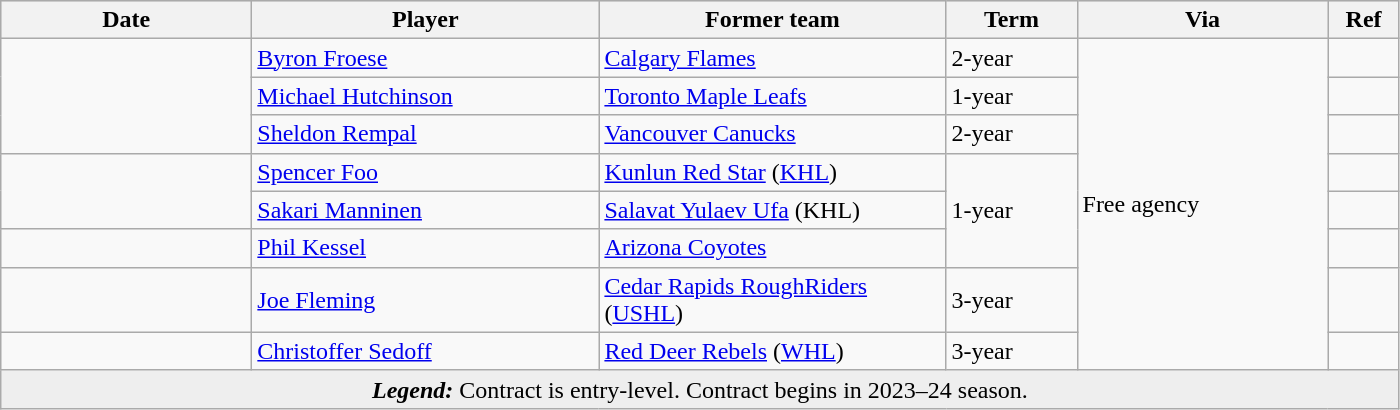<table class="wikitable">
<tr style="background:#ddd; text-align:center;">
<th style="width: 10em;">Date</th>
<th style="width: 14em;">Player</th>
<th style="width: 14em;">Former team</th>
<th style="width: 5em;">Term</th>
<th style="width: 10em;">Via</th>
<th style="width: 2.5em;">Ref</th>
</tr>
<tr>
<td rowspan=3></td>
<td><a href='#'>Byron Froese</a></td>
<td><a href='#'>Calgary Flames</a></td>
<td>2-year</td>
<td rowspan=8>Free agency</td>
<td></td>
</tr>
<tr>
<td><a href='#'>Michael Hutchinson</a></td>
<td><a href='#'>Toronto Maple Leafs</a></td>
<td>1-year</td>
<td></td>
</tr>
<tr>
<td><a href='#'>Sheldon Rempal</a></td>
<td><a href='#'>Vancouver Canucks</a></td>
<td>2-year</td>
<td></td>
</tr>
<tr>
<td rowspan=2></td>
<td><a href='#'>Spencer Foo</a></td>
<td><a href='#'>Kunlun Red Star</a> (<a href='#'>KHL</a>)</td>
<td rowspan=3>1-year</td>
<td></td>
</tr>
<tr>
<td><a href='#'>Sakari Manninen</a></td>
<td><a href='#'>Salavat Yulaev Ufa</a> (KHL)</td>
<td></td>
</tr>
<tr>
<td></td>
<td><a href='#'>Phil Kessel</a></td>
<td><a href='#'>Arizona Coyotes</a></td>
<td></td>
</tr>
<tr>
<td></td>
<td><a href='#'>Joe Fleming</a></td>
<td><a href='#'>Cedar Rapids RoughRiders</a> (<a href='#'>USHL</a>)</td>
<td>3-year</td>
<td></td>
</tr>
<tr>
<td></td>
<td><a href='#'>Christoffer Sedoff</a></td>
<td><a href='#'>Red Deer Rebels</a> (<a href='#'>WHL</a>)</td>
<td>3-year</td>
<td></td>
</tr>
<tr>
<td colspan="6" style="text-align:center" bgcolor="eeeeee"><strong><em>Legend:</em></strong>  Contract is entry-level.  Contract begins in 2023–24 season.</td>
</tr>
</table>
